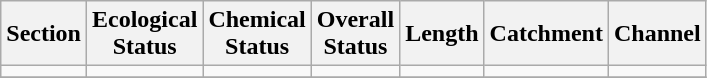<table class="wikitable">
<tr>
<th>Section</th>
<th>Ecological<br>Status</th>
<th>Chemical<br>Status</th>
<th>Overall<br>Status</th>
<th>Length</th>
<th>Catchment</th>
<th>Channel</th>
</tr>
<tr>
<td></td>
<td></td>
<td></td>
<td></td>
<td></td>
<td></td>
<td></td>
</tr>
<tr>
</tr>
</table>
